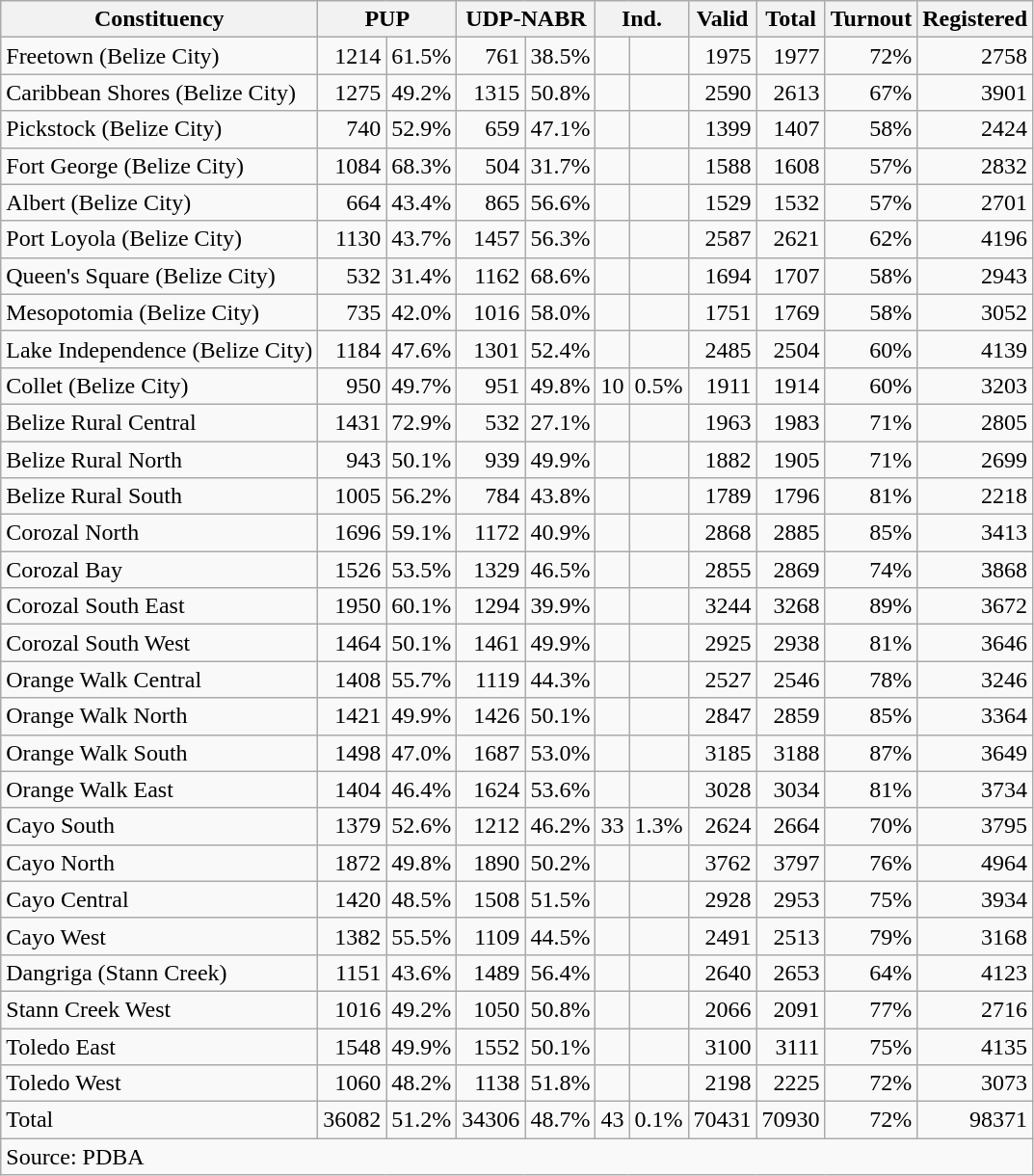<table class="wikitable" style=text-align:right>
<tr>
<th>Constituency</th>
<th colspan=2>PUP</th>
<th colspan=2>UDP-NABR</th>
<th colspan=2>Ind.</th>
<th>Valid</th>
<th>Total</th>
<th>Turnout</th>
<th>Registered</th>
</tr>
<tr>
<td align=left>Freetown (Belize City)</td>
<td>1214</td>
<td>61.5%</td>
<td>761</td>
<td>38.5%</td>
<td></td>
<td></td>
<td>1975</td>
<td>1977</td>
<td>72%</td>
<td>2758</td>
</tr>
<tr>
<td align=left>Caribbean Shores (Belize City)</td>
<td>1275</td>
<td>49.2%</td>
<td>1315</td>
<td>50.8%</td>
<td></td>
<td></td>
<td>2590</td>
<td>2613</td>
<td>67%</td>
<td>3901</td>
</tr>
<tr>
<td align=left>Pickstock (Belize City)</td>
<td>740</td>
<td>52.9%</td>
<td>659</td>
<td>47.1%</td>
<td></td>
<td></td>
<td>1399</td>
<td>1407</td>
<td>58%</td>
<td>2424</td>
</tr>
<tr>
<td align=left>Fort George (Belize City)</td>
<td>1084</td>
<td>68.3%</td>
<td>504</td>
<td>31.7%</td>
<td></td>
<td></td>
<td>1588</td>
<td>1608</td>
<td>57%</td>
<td>2832</td>
</tr>
<tr>
<td align=left>Albert (Belize City)</td>
<td>664</td>
<td>43.4%</td>
<td>865</td>
<td>56.6%</td>
<td></td>
<td></td>
<td>1529</td>
<td>1532</td>
<td>57%</td>
<td>2701</td>
</tr>
<tr>
<td align=left>Port Loyola (Belize City)</td>
<td>1130</td>
<td>43.7%</td>
<td>1457</td>
<td>56.3%</td>
<td></td>
<td></td>
<td>2587</td>
<td>2621</td>
<td>62%</td>
<td>4196</td>
</tr>
<tr>
<td align=left>Queen's Square (Belize City)</td>
<td>532</td>
<td>31.4%</td>
<td>1162</td>
<td>68.6%</td>
<td></td>
<td></td>
<td>1694</td>
<td>1707</td>
<td>58%</td>
<td>2943</td>
</tr>
<tr>
<td align=left>Mesopotomia (Belize City)</td>
<td>735</td>
<td>42.0%</td>
<td>1016</td>
<td>58.0%</td>
<td></td>
<td></td>
<td>1751</td>
<td>1769</td>
<td>58%</td>
<td>3052</td>
</tr>
<tr>
<td align=left>Lake Independence (Belize City)</td>
<td>1184</td>
<td>47.6%</td>
<td>1301</td>
<td>52.4%</td>
<td></td>
<td></td>
<td>2485</td>
<td>2504</td>
<td>60%</td>
<td>4139</td>
</tr>
<tr>
<td align=left>Collet (Belize City)</td>
<td>950</td>
<td>49.7%</td>
<td>951</td>
<td>49.8%</td>
<td>10</td>
<td>0.5%</td>
<td>1911</td>
<td>1914</td>
<td>60%</td>
<td>3203</td>
</tr>
<tr>
<td align=left>Belize Rural Central</td>
<td>1431</td>
<td>72.9%</td>
<td>532</td>
<td>27.1%</td>
<td></td>
<td></td>
<td>1963</td>
<td>1983</td>
<td>71%</td>
<td>2805</td>
</tr>
<tr>
<td align=left>Belize Rural North</td>
<td>943</td>
<td>50.1%</td>
<td>939</td>
<td>49.9%</td>
<td></td>
<td></td>
<td>1882</td>
<td>1905</td>
<td>71%</td>
<td>2699</td>
</tr>
<tr>
<td align=left>Belize Rural South</td>
<td>1005</td>
<td>56.2%</td>
<td>784</td>
<td>43.8%</td>
<td></td>
<td></td>
<td>1789</td>
<td>1796</td>
<td>81%</td>
<td>2218</td>
</tr>
<tr>
<td align=left>Corozal North</td>
<td>1696</td>
<td>59.1%</td>
<td>1172</td>
<td>40.9%</td>
<td></td>
<td></td>
<td>2868</td>
<td>2885</td>
<td>85%</td>
<td>3413</td>
</tr>
<tr>
<td align=left>Corozal Bay</td>
<td>1526</td>
<td>53.5%</td>
<td>1329</td>
<td>46.5%</td>
<td></td>
<td></td>
<td>2855</td>
<td>2869</td>
<td>74%</td>
<td>3868</td>
</tr>
<tr>
<td align=left>Corozal South East</td>
<td>1950</td>
<td>60.1%</td>
<td>1294</td>
<td>39.9%</td>
<td></td>
<td></td>
<td>3244</td>
<td>3268</td>
<td>89%</td>
<td>3672</td>
</tr>
<tr>
<td align=left>Corozal South West</td>
<td>1464</td>
<td>50.1%</td>
<td>1461</td>
<td>49.9%</td>
<td></td>
<td></td>
<td>2925</td>
<td>2938</td>
<td>81%</td>
<td>3646</td>
</tr>
<tr>
<td align=left>Orange Walk Central</td>
<td>1408</td>
<td>55.7%</td>
<td>1119</td>
<td>44.3%</td>
<td></td>
<td></td>
<td>2527</td>
<td>2546</td>
<td>78%</td>
<td>3246</td>
</tr>
<tr>
<td align=left>Orange Walk North</td>
<td>1421</td>
<td>49.9%</td>
<td>1426</td>
<td>50.1%</td>
<td></td>
<td></td>
<td>2847</td>
<td>2859</td>
<td>85%</td>
<td>3364</td>
</tr>
<tr>
<td align=left>Orange Walk South</td>
<td>1498</td>
<td>47.0%</td>
<td>1687</td>
<td>53.0%</td>
<td></td>
<td></td>
<td>3185</td>
<td>3188</td>
<td>87%</td>
<td>3649</td>
</tr>
<tr>
<td align=left>Orange Walk East</td>
<td>1404</td>
<td>46.4%</td>
<td>1624</td>
<td>53.6%</td>
<td></td>
<td></td>
<td>3028</td>
<td>3034</td>
<td>81%</td>
<td>3734</td>
</tr>
<tr>
<td align=left>Cayo South</td>
<td>1379</td>
<td>52.6%</td>
<td>1212</td>
<td>46.2%</td>
<td>33</td>
<td>1.3%</td>
<td>2624</td>
<td>2664</td>
<td>70%</td>
<td>3795</td>
</tr>
<tr>
<td align=left>Cayo North</td>
<td>1872</td>
<td>49.8%</td>
<td>1890</td>
<td>50.2%</td>
<td></td>
<td></td>
<td>3762</td>
<td>3797</td>
<td>76%</td>
<td>4964</td>
</tr>
<tr>
<td align=left>Cayo Central</td>
<td>1420</td>
<td>48.5%</td>
<td>1508</td>
<td>51.5%</td>
<td></td>
<td></td>
<td>2928</td>
<td>2953</td>
<td>75%</td>
<td>3934</td>
</tr>
<tr>
<td align=left>Cayo West</td>
<td>1382</td>
<td>55.5%</td>
<td>1109</td>
<td>44.5%</td>
<td></td>
<td></td>
<td>2491</td>
<td>2513</td>
<td>79%</td>
<td>3168</td>
</tr>
<tr>
<td align=left>Dangriga (Stann Creek)</td>
<td>1151</td>
<td>43.6%</td>
<td>1489</td>
<td>56.4%</td>
<td></td>
<td></td>
<td>2640</td>
<td>2653</td>
<td>64%</td>
<td>4123</td>
</tr>
<tr>
<td align=left>Stann Creek West</td>
<td>1016</td>
<td>49.2%</td>
<td>1050</td>
<td>50.8%</td>
<td></td>
<td></td>
<td>2066</td>
<td>2091</td>
<td>77%</td>
<td>2716</td>
</tr>
<tr>
<td align=left>Toledo East</td>
<td>1548</td>
<td>49.9%</td>
<td>1552</td>
<td>50.1%</td>
<td></td>
<td></td>
<td>3100</td>
<td>3111</td>
<td>75%</td>
<td>4135</td>
</tr>
<tr>
<td align=left>Toledo West</td>
<td>1060</td>
<td>48.2%</td>
<td>1138</td>
<td>51.8%</td>
<td></td>
<td></td>
<td>2198</td>
<td>2225</td>
<td>72%</td>
<td>3073</td>
</tr>
<tr>
<td align=left>Total</td>
<td>36082</td>
<td>51.2%</td>
<td>34306</td>
<td>48.7%</td>
<td>43</td>
<td>0.1%</td>
<td>70431</td>
<td>70930</td>
<td>72%</td>
<td>98371</td>
</tr>
<tr>
<td colspan=11 align=left>Source: PDBA</td>
</tr>
</table>
